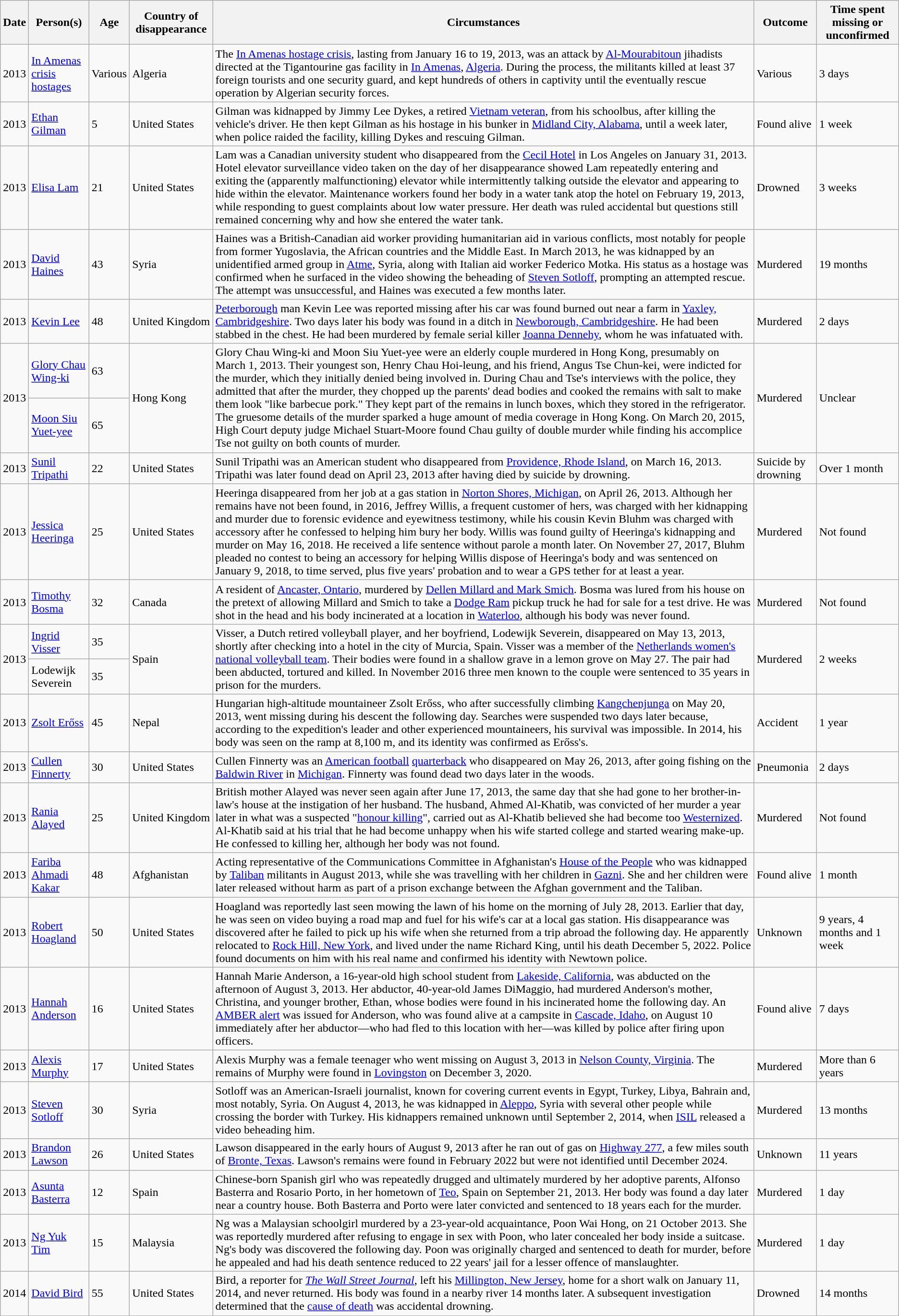<table class="wikitable sortable zebra">
<tr>
<th data-sort-type="isoDate">Date</th>
<th data-sort-type="text">Person(s)</th>
<th data-sort-type="text">Age</th>
<th>Country of disappearance</th>
<th class="unsortable">Circumstances</th>
<th data-sort-type="text">Outcome</th>
<th>Time spent missing or unconfirmed</th>
</tr>
<tr>
<td>2013</td>
<td><a href='#'>In Amenas crisis hostages</a></td>
<td>Various</td>
<td>Algeria</td>
<td>The <a href='#'>In Amenas hostage crisis</a>, lasting from January 16 to 19, 2013, was an attack by <a href='#'>Al-Mourabitoun</a> jihadists directed at the Tigantourine gas facility in <a href='#'>In Amenas</a>, <a href='#'>Algeria</a>. During the process, the militants killed at least 37 foreign tourists and one security guard, and kept hundreds of others in captivity until the eventually rescue operation by Algerian security forces.</td>
<td>Various</td>
<td>3 days</td>
</tr>
<tr>
<td>2013</td>
<td><a href='#'>Ethan Gilman</a></td>
<td>5</td>
<td>United States</td>
<td>Gilman was kidnapped by Jimmy Lee Dykes, a retired <a href='#'>Vietnam veteran</a>, from his schoolbus, after killing the vehicle's driver. He then kept Gilman as his hostage in his bunker in <a href='#'>Midland City, Alabama</a>, until a week later, when police raided the facility, killing Dykes and rescuing Gilman.</td>
<td>Found alive</td>
<td>1 week</td>
</tr>
<tr>
<td data-sort-value="2013-01-31">2013</td>
<td><a href='#'>Elisa Lam</a></td>
<td data-sort-value="21">21</td>
<td>United States</td>
<td>Lam was a Canadian university student who disappeared from the <a href='#'>Cecil Hotel</a> in Los Angeles on January 31, 2013. Hotel elevator surveillance video taken on the day of her disappearance showed Lam repeatedly entering and exiting the (apparently malfunctioning) elevator while intermittently talking outside the elevator and appearing to hide within the elevator. Maintenance workers found her body in a water tank atop the hotel on February 19, 2013, while responding to guest complaints about low water pressure. Her death was ruled accidental but questions still remained concerning why and how she entered the water tank.</td>
<td>Drowned</td>
<td>3 weeks</td>
</tr>
<tr>
<td>2013</td>
<td><a href='#'>David Haines</a></td>
<td>43</td>
<td>Syria</td>
<td>Haines was a British-Canadian aid worker providing humanitarian aid in various conflicts, most notably for people from former Yugoslavia, the African countries and the Middle East. In March 2013, he was kidnapped by an unidentified armed group in <a href='#'>Atme</a>, Syria, along with Italian aid worker Federico Motka. His status as a hostage was confirmed when he surfaced in the video showing the beheading of <a href='#'>Steven Sotloff</a>, prompting an attempted rescue. The attempt was unsuccessful, and Haines was executed a few months later.</td>
<td>Murdered</td>
<td>19 months</td>
</tr>
<tr>
<td data-sort-value="2013-03-29">2013</td>
<td><a href='#'>Kevin Lee</a></td>
<td>48</td>
<td>United Kingdom</td>
<td><a href='#'>Peterborough</a> man Kevin Lee was reported missing after his car was found burned out near a farm in <a href='#'>Yaxley, Cambridgeshire</a>. Two days later his body was found in a ditch in <a href='#'>Newborough, Cambridgeshire</a>. He had been stabbed in the chest. He had been murdered by female serial killer <a href='#'>Joanna Dennehy</a>, whom he was infatuated with.</td>
<td>Murdered</td>
<td>2 days</td>
</tr>
<tr>
<td rowspan="2">2013</td>
<td><a href='#'>Glory Chau Wing-ki</a></td>
<td>63</td>
<td rowspan="2">Hong Kong</td>
<td rowspan="2">Glory Chau Wing-ki and Moon Siu Yuet-yee were an elderly couple murdered in Hong Kong, presumably on March 1, 2013. Their youngest son, Henry Chau Hoi-leung, and his friend, Angus Tse Chun-kei, were indicted for the murder, which they initially denied being involved in. During Chau and Tse's interviews with the police, they admitted that after the murder, they chopped up the parents' dead bodies and cooked the remains with salt to make them look "like barbecue pork." They kept part of the remains in lunch boxes, which they stored in the refrigerator. The gruesome details of the murder sparked a huge amount of media coverage in Hong Kong. On March 20, 2015, High Court deputy judge Michael Stuart-Moore found Chau guilty of double murder while finding his accomplice Tse not guilty on both counts of murder.</td>
<td rowspan="2">Murdered</td>
<td rowspan="2">Unclear</td>
</tr>
<tr>
<td><a href='#'>Moon Siu Yuet-yee</a></td>
<td>65</td>
</tr>
<tr>
<td data-sort-value="2013-03-16">2013</td>
<td><a href='#'>Sunil Tripathi</a></td>
<td>22</td>
<td>United States</td>
<td>Sunil Tripathi was an American student who disappeared from <a href='#'>Providence, Rhode Island</a>, on March 16, 2013. Tripathi was later found dead on April 23, 2013 after having died by suicide by drowning.</td>
<td>Suicide by drowning</td>
<td>Over 1 month</td>
</tr>
<tr>
<td data-sort-value="2013-04-26">2013</td>
<td><a href='#'>Jessica Heeringa</a></td>
<td data-sort-value="025">25</td>
<td>United States</td>
<td>Heeringa disappeared from her job at a gas station in <a href='#'>Norton Shores, Michigan</a>, on April 26, 2013. Although her remains have not been found, in 2016, Jeffrey Willis, a frequent customer of hers, was charged with her kidnapping and murder due to forensic evidence and eyewitness testimony, while his cousin Kevin Bluhm was charged with accessory after he confessed to helping him bury her body. Willis was found guilty of Heeringa's kidnapping and murder on May 16, 2018. He received a life sentence without parole a month later. On November 27, 2017, Bluhm pleaded no contest to being an accessory for helping Willis dispose of Heeringa's body and was sentenced on January 9, 2018, to time served, plus five years' probation and to wear a GPS tether for at least a year.</td>
<td>Murdered</td>
<td>Not found</td>
</tr>
<tr>
<td data-sort-value="2013-05-06">2013</td>
<td><a href='#'>Timothy Bosma</a></td>
<td>32</td>
<td>Canada</td>
<td>A resident of <a href='#'>Ancaster, Ontario</a>, murdered by <a href='#'>Dellen Millard and Mark Smich</a>. Bosma was lured from his house on the pretext of allowing Millard and Smich to take a <a href='#'>Dodge Ram</a> pickup truck he had for sale for a test drive. He was shot in the head and his body incinerated at a location in <a href='#'>Waterloo</a>, although his body was never found.</td>
<td>Murdered</td>
<td>Not found</td>
</tr>
<tr>
<td rowspan="2" data-sort-value="2013-05-13">2013</td>
<td><a href='#'>Ingrid Visser</a></td>
<td>35</td>
<td rowspan="2">Spain</td>
<td rowspan="2">Visser, a Dutch retired volleyball player, and her boyfriend, Lodewijk Severein, disappeared on May 13, 2013, shortly after checking into a hotel in the city of Murcia, Spain. Visser was a member of the <a href='#'>Netherlands women's national volleyball team</a>. Their bodies were found in a shallow grave in a lemon grove on May 27. The pair had been abducted, tortured and killed. In November 2016 three men known to the couple were sentenced to 35 years in prison for the murders.</td>
<td rowspan="2">Murdered</td>
<td rowspan="2">2 weeks</td>
</tr>
<tr>
<td>Lodewijk Severein</td>
<td>35</td>
</tr>
<tr>
<td>2013</td>
<td><a href='#'>Zsolt Erőss</a></td>
<td>45</td>
<td>Nepal</td>
<td>Hungarian high-altitude mountaineer Zsolt Erőss, who after successfully climbing <a href='#'>Kangchenjunga</a> on May 20, 2013, went missing during his descent the following day. Searches were suspended two days later because, according to the expedition's leader and other experienced mountaineers, his survival was impossible. In 2014, his body was seen on the ramp at 8,100 m, and its identity was confirmed as Erőss's.</td>
<td>Accident</td>
<td>1 year</td>
</tr>
<tr>
<td data-sort-value="2013-05-26">2013</td>
<td><a href='#'>Cullen Finnerty</a></td>
<td data-sort-value="030">30</td>
<td>United States</td>
<td>Cullen Finnerty was an <a href='#'>American football</a> <a href='#'>quarterback</a> who disappeared on May 26, 2013, after going fishing on the <a href='#'>Baldwin River</a> in <a href='#'>Michigan</a>. Finnerty was found dead two days later in the woods.</td>
<td>Pneumonia</td>
<td>2 days</td>
</tr>
<tr>
<td>2013</td>
<td><a href='#'>Rania Alayed</a></td>
<td>25</td>
<td>United Kingdom</td>
<td>British mother Alayed was never seen again after June 17, 2013, the same day that she had gone to her brother-in-law's house at the instigation of her husband. The husband, Ahmed Al-Khatib, was convicted of her murder a year later in what was a suspected "<a href='#'>honour killing</a>", carried out as Al-Khatib believed she had become too <a href='#'>Westernized</a>. Al-Khatib said at his trial that he had become unhappy when his wife started college and started wearing make-up. He confessed to killing her, although her body was not found.</td>
<td>Murdered</td>
<td>Not found</td>
</tr>
<tr>
<td>2013</td>
<td><a href='#'>Fariba Ahmadi Kakar</a></td>
<td>48</td>
<td>Afghanistan</td>
<td>Acting representative of the Communications Committee in Afghanistan's <a href='#'>House of the People</a> who was kidnapped by <a href='#'>Taliban</a> militants in August 2013, while she was travelling with her children in <a href='#'>Gazni</a>. She and her children were later released without harm as part of a prison exchange between the Afghan government and the Taliban.</td>
<td>Found alive</td>
<td>1 month</td>
</tr>
<tr>
<td data-sort-value="2013-07-28">2013</td>
<td><a href='#'>Robert Hoagland</a></td>
<td>50</td>
<td>United States</td>
<td>Hoagland was reportedly last seen mowing the lawn of his home on the morning of July 28, 2013. Earlier that day, he was seen on video buying a road map and fuel for his wife's car at a local gas station. His disappearance was discovered after he failed to pick up his wife when she returned from a trip abroad the following day. He apparently relocated to <a href='#'>Rock Hill, New York</a>, and lived under the name Richard King, until his death December 5, 2022. Police found documents on him with his real name and confirmed his identity with Newtown police.</td>
<td>Unknown</td>
<td>9 years, 4 months and 1 week</td>
</tr>
<tr>
<td data-sort-value="2013-08-03">2013</td>
<td><a href='#'>Hannah Anderson</a></td>
<td data-sort-value="016">16</td>
<td>United States</td>
<td>Hannah Marie Anderson, a 16-year-old high school student from <a href='#'>Lakeside, California</a>, was abducted on the afternoon of August 3, 2013. Her abductor, 40-year-old James DiMaggio, had murdered Anderson's mother, Christina, and younger brother, Ethan, whose bodies were found in his incinerated home the following day. An <a href='#'>AMBER alert</a> was issued for Anderson, who was found alive at a campsite in <a href='#'>Cascade, Idaho</a>, on August 10 immediately after her abductor—who had fled to this location with her—was killed by police after firing upon officers.</td>
<td>Found alive</td>
<td>7 days</td>
</tr>
<tr>
<td>2013</td>
<td><a href='#'>Alexis Murphy</a></td>
<td data-sort-value="017">17</td>
<td>United States</td>
<td>Alexis Murphy was a female teenager who went missing on August 3, 2013 in <a href='#'>Nelson County, Virginia</a>. The remains of Murphy were found in <a href='#'>Lovingston</a> on December 3, 2020.</td>
<td>Murdered</td>
<td>More than 6 years</td>
</tr>
<tr>
<td>2013</td>
<td><a href='#'>Steven Sotloff</a></td>
<td>30</td>
<td>Syria</td>
<td>Sotloff was an American-Israeli journalist, known for covering current events in Egypt, Turkey, Libya, Bahrain and, most notably, Syria. On August 4, 2013, he was kidnapped in <a href='#'>Aleppo</a>, Syria with several other people while crossing the border with Turkey. His kidnappers remained unknown until September 2, 2014, when <a href='#'>ISIL</a> released a video beheading him.</td>
<td>Murdered</td>
<td>13 months</td>
</tr>
<tr>
<td>2013</td>
<td><a href='#'>Brandon Lawson</a></td>
<td>26</td>
<td>United States</td>
<td>Lawson disappeared in the early hours of August 9, 2013 after he ran out of gas on <a href='#'>Highway 277</a>, a few miles south of <a href='#'>Bronte, Texas</a>. Lawson's remains were found in February 2022 but were not identified until December 2024.</td>
<td>Unknown</td>
<td>11 years</td>
</tr>
<tr>
<td>2013</td>
<td><a href='#'>Asunta Basterra</a></td>
<td>12</td>
<td>Spain</td>
<td>Chinese-born Spanish girl who was repeatedly drugged and ultimately murdered by her adoptive parents, Alfonso Basterra and Rosario Porto, in her hometown of <a href='#'>Teo</a>, Spain on September 21, 2013. Her body was found a day later near a country house. Both Basterra and Porto were later convicted and sentenced to 18 years each for the murder.</td>
<td>Murdered</td>
<td>1 day</td>
</tr>
<tr>
<td data-sort-value="2013-10-21">2013</td>
<td><a href='#'>Ng Yuk Tim</a></td>
<td data-sort-value="15">15</td>
<td>Malaysia</td>
<td>Ng was a Malaysian schoolgirl murdered by a 23-year-old acquaintance, Poon Wai Hong, on 21 October 2013. She was reportedly murdered after refusing to engage in sex with Poon, who later concealed her body inside a suitcase. Ng's body was discovered the following day. Poon was originally charged and sentenced to death for murder, before he appealed and had his death sentence reduced to 22 years' jail for a lesser offence of manslaughter.</td>
<td>Murdered</td>
<td>1 day</td>
</tr>
<tr>
<td data-sort-value="2014-01-11">2014</td>
<td><a href='#'>David Bird</a></td>
<td data-sort-value="055">55</td>
<td>United States</td>
<td>Bird, a reporter for <em><a href='#'>The Wall Street Journal</a></em>, left his <a href='#'>Millington, New Jersey</a>, home for a short walk on January 11, 2014, and never returned. His body was found in a nearby river 14 months later. A subsequent investigation determined that the <a href='#'>cause of death</a> was accidental drowning.</td>
<td>Drowned</td>
<td>14 months</td>
</tr>
</table>
